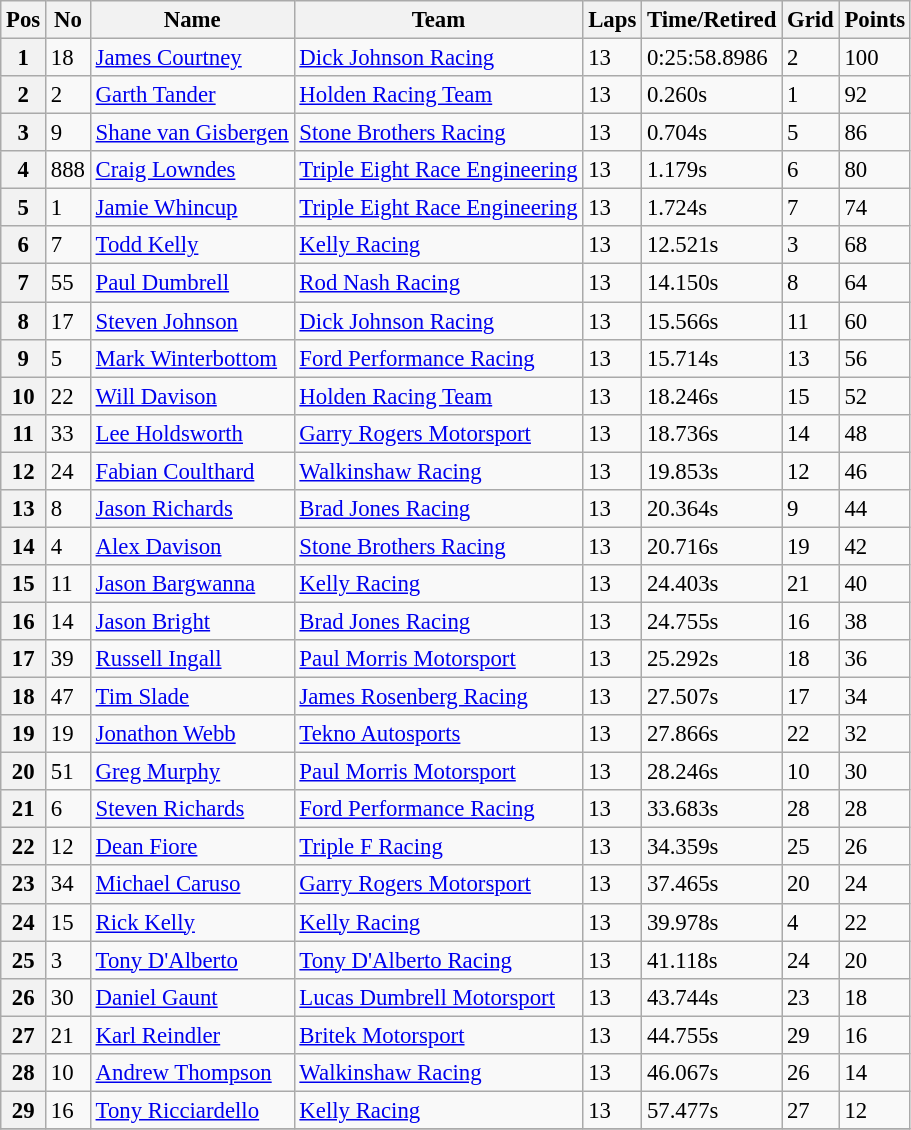<table class="wikitable" style="font-size: 95%;">
<tr>
<th>Pos</th>
<th>No</th>
<th>Name</th>
<th>Team</th>
<th>Laps</th>
<th>Time/Retired</th>
<th>Grid</th>
<th>Points</th>
</tr>
<tr>
<th>1</th>
<td>18</td>
<td><a href='#'>James Courtney</a></td>
<td><a href='#'>Dick Johnson Racing</a></td>
<td>13</td>
<td>0:25:58.8986</td>
<td>2</td>
<td>100</td>
</tr>
<tr>
<th>2</th>
<td>2</td>
<td><a href='#'>Garth Tander</a></td>
<td><a href='#'>Holden Racing Team</a></td>
<td>13</td>
<td>0.260s</td>
<td>1</td>
<td>92</td>
</tr>
<tr>
<th>3</th>
<td>9</td>
<td><a href='#'>Shane van Gisbergen</a></td>
<td><a href='#'>Stone Brothers Racing</a></td>
<td>13</td>
<td>0.704s</td>
<td>5</td>
<td>86</td>
</tr>
<tr>
<th>4</th>
<td>888</td>
<td><a href='#'>Craig Lowndes</a></td>
<td><a href='#'>Triple Eight Race Engineering</a></td>
<td>13</td>
<td>1.179s</td>
<td>6</td>
<td>80</td>
</tr>
<tr>
<th>5</th>
<td>1</td>
<td><a href='#'>Jamie Whincup</a></td>
<td><a href='#'>Triple Eight Race Engineering</a></td>
<td>13</td>
<td>1.724s</td>
<td>7</td>
<td>74</td>
</tr>
<tr>
<th>6</th>
<td>7</td>
<td><a href='#'>Todd Kelly</a></td>
<td><a href='#'>Kelly Racing</a></td>
<td>13</td>
<td>12.521s</td>
<td>3</td>
<td>68</td>
</tr>
<tr>
<th>7</th>
<td>55</td>
<td><a href='#'>Paul Dumbrell</a></td>
<td><a href='#'>Rod Nash Racing</a></td>
<td>13</td>
<td>14.150s</td>
<td>8</td>
<td>64</td>
</tr>
<tr>
<th>8</th>
<td>17</td>
<td><a href='#'>Steven Johnson</a></td>
<td><a href='#'>Dick Johnson Racing</a></td>
<td>13</td>
<td>15.566s</td>
<td>11</td>
<td>60</td>
</tr>
<tr>
<th>9</th>
<td>5</td>
<td><a href='#'>Mark Winterbottom</a></td>
<td><a href='#'>Ford Performance Racing</a></td>
<td>13</td>
<td>15.714s</td>
<td>13</td>
<td>56</td>
</tr>
<tr>
<th>10</th>
<td>22</td>
<td><a href='#'>Will Davison</a></td>
<td><a href='#'>Holden Racing Team</a></td>
<td>13</td>
<td>18.246s</td>
<td>15</td>
<td>52</td>
</tr>
<tr>
<th>11</th>
<td>33</td>
<td><a href='#'>Lee Holdsworth</a></td>
<td><a href='#'>Garry Rogers Motorsport</a></td>
<td>13</td>
<td>18.736s</td>
<td>14</td>
<td>48</td>
</tr>
<tr>
<th>12</th>
<td>24</td>
<td><a href='#'>Fabian Coulthard</a></td>
<td><a href='#'>Walkinshaw Racing</a></td>
<td>13</td>
<td>19.853s</td>
<td>12</td>
<td>46</td>
</tr>
<tr>
<th>13</th>
<td>8</td>
<td><a href='#'>Jason Richards</a></td>
<td><a href='#'>Brad Jones Racing</a></td>
<td>13</td>
<td>20.364s</td>
<td>9</td>
<td>44</td>
</tr>
<tr>
<th>14</th>
<td>4</td>
<td><a href='#'>Alex Davison</a></td>
<td><a href='#'>Stone Brothers Racing</a></td>
<td>13</td>
<td>20.716s</td>
<td>19</td>
<td>42</td>
</tr>
<tr>
<th>15</th>
<td>11</td>
<td><a href='#'>Jason Bargwanna</a></td>
<td><a href='#'>Kelly Racing</a></td>
<td>13</td>
<td>24.403s</td>
<td>21</td>
<td>40</td>
</tr>
<tr>
<th>16</th>
<td>14</td>
<td><a href='#'>Jason Bright</a></td>
<td><a href='#'>Brad Jones Racing</a></td>
<td>13</td>
<td>24.755s</td>
<td>16</td>
<td>38</td>
</tr>
<tr>
<th>17</th>
<td>39</td>
<td><a href='#'>Russell Ingall</a></td>
<td><a href='#'>Paul Morris Motorsport</a></td>
<td>13</td>
<td>25.292s</td>
<td>18</td>
<td>36</td>
</tr>
<tr>
<th>18</th>
<td>47</td>
<td><a href='#'>Tim Slade</a></td>
<td><a href='#'>James Rosenberg Racing</a></td>
<td>13</td>
<td>27.507s</td>
<td>17</td>
<td>34</td>
</tr>
<tr>
<th>19</th>
<td>19</td>
<td><a href='#'>Jonathon Webb</a></td>
<td><a href='#'>Tekno Autosports</a></td>
<td>13</td>
<td>27.866s</td>
<td>22</td>
<td>32</td>
</tr>
<tr>
<th>20</th>
<td>51</td>
<td><a href='#'>Greg Murphy</a></td>
<td><a href='#'>Paul Morris Motorsport</a></td>
<td>13</td>
<td>28.246s</td>
<td>10</td>
<td>30</td>
</tr>
<tr>
<th>21</th>
<td>6</td>
<td><a href='#'>Steven Richards</a></td>
<td><a href='#'>Ford Performance Racing</a></td>
<td>13</td>
<td>33.683s</td>
<td>28</td>
<td>28</td>
</tr>
<tr>
<th>22</th>
<td>12</td>
<td><a href='#'>Dean Fiore</a></td>
<td><a href='#'>Triple F Racing</a></td>
<td>13</td>
<td>34.359s</td>
<td>25</td>
<td>26</td>
</tr>
<tr>
<th>23</th>
<td>34</td>
<td><a href='#'>Michael Caruso</a></td>
<td><a href='#'>Garry Rogers Motorsport</a></td>
<td>13</td>
<td>37.465s</td>
<td>20</td>
<td>24</td>
</tr>
<tr>
<th>24</th>
<td>15</td>
<td><a href='#'>Rick Kelly</a></td>
<td><a href='#'>Kelly Racing</a></td>
<td>13</td>
<td>39.978s</td>
<td>4</td>
<td>22</td>
</tr>
<tr>
<th>25</th>
<td>3</td>
<td><a href='#'>Tony D'Alberto</a></td>
<td><a href='#'>Tony D'Alberto Racing</a></td>
<td>13</td>
<td>41.118s</td>
<td>24</td>
<td>20</td>
</tr>
<tr>
<th>26</th>
<td>30</td>
<td><a href='#'>Daniel Gaunt</a></td>
<td><a href='#'>Lucas Dumbrell Motorsport</a></td>
<td>13</td>
<td>43.744s</td>
<td>23</td>
<td>18</td>
</tr>
<tr>
<th>27</th>
<td>21</td>
<td><a href='#'>Karl Reindler</a></td>
<td><a href='#'>Britek Motorsport</a></td>
<td>13</td>
<td>44.755s</td>
<td>29</td>
<td>16</td>
</tr>
<tr>
<th>28</th>
<td>10</td>
<td><a href='#'>Andrew Thompson</a></td>
<td><a href='#'>Walkinshaw Racing</a></td>
<td>13</td>
<td>46.067s</td>
<td>26</td>
<td>14</td>
</tr>
<tr>
<th>29</th>
<td>16</td>
<td><a href='#'>Tony Ricciardello</a></td>
<td><a href='#'>Kelly Racing</a></td>
<td>13</td>
<td>57.477s</td>
<td>27</td>
<td>12</td>
</tr>
<tr>
</tr>
</table>
